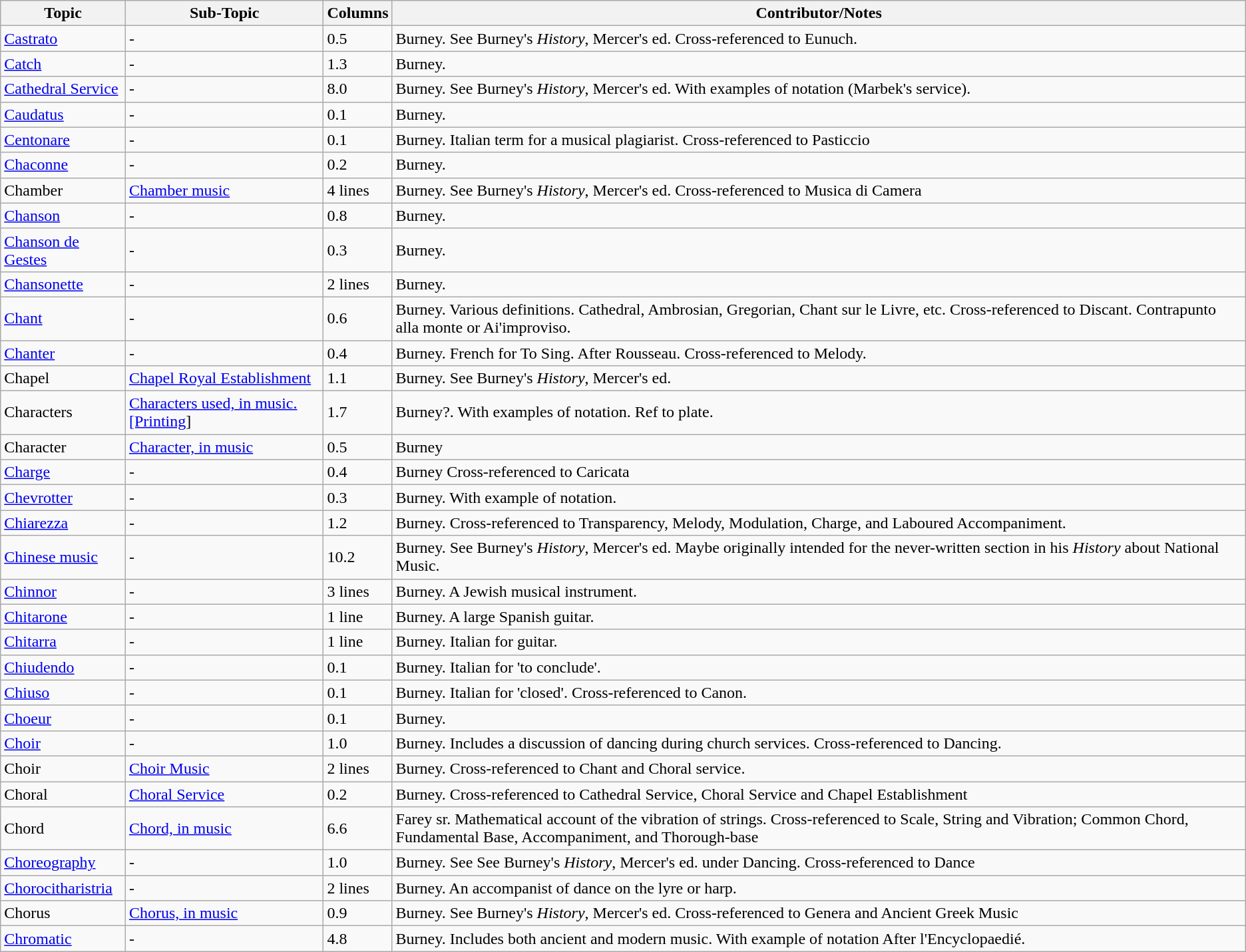<table class="wikitable">
<tr>
<th>Topic</th>
<th>Sub-Topic</th>
<th>Columns</th>
<th>Contributor/Notes</th>
</tr>
<tr>
<td><a href='#'>Castrato</a></td>
<td>-</td>
<td>0.5</td>
<td>Burney. See Burney's <em>History</em>, Mercer's ed. Cross-referenced to Eunuch.</td>
</tr>
<tr>
<td><a href='#'>Catch</a></td>
<td>-</td>
<td>1.3</td>
<td>Burney.</td>
</tr>
<tr>
<td><a href='#'>Cathedral Service</a></td>
<td>-</td>
<td>8.0</td>
<td>Burney. See Burney's <em>History</em>, Mercer's ed. With examples of notation (Marbek's service).</td>
</tr>
<tr>
<td><a href='#'>Caudatus</a></td>
<td>-</td>
<td>0.1</td>
<td>Burney.</td>
</tr>
<tr>
<td><a href='#'>Centonare</a></td>
<td>-</td>
<td>0.1</td>
<td>Burney. Italian term for a musical plagiarist. Cross-referenced to Pasticcio</td>
</tr>
<tr>
<td><a href='#'>Chaconne</a></td>
<td>-</td>
<td>0.2</td>
<td>Burney.</td>
</tr>
<tr>
<td>Chamber</td>
<td><a href='#'>Chamber music</a></td>
<td>4 lines</td>
<td>Burney. See Burney's <em>History</em>, Mercer's ed. Cross-referenced to Musica di Camera</td>
</tr>
<tr>
<td><a href='#'>Chanson</a></td>
<td>-</td>
<td>0.8</td>
<td>Burney.</td>
</tr>
<tr>
<td><a href='#'>Chanson de Gestes</a></td>
<td>-</td>
<td>0.3</td>
<td>Burney.</td>
</tr>
<tr>
<td><a href='#'>Chansonette</a></td>
<td>-</td>
<td>2 lines</td>
<td>Burney.</td>
</tr>
<tr>
<td><a href='#'>Chant</a></td>
<td>-</td>
<td>0.6</td>
<td>Burney. Various definitions. Cathedral, Ambrosian, Gregorian, Chant sur le Livre, etc. Cross-referenced to Discant. Contrapunto alla monte or Ai'improviso.</td>
</tr>
<tr>
<td><a href='#'>Chanter</a></td>
<td>-</td>
<td>0.4</td>
<td>Burney. French for To Sing. After Rousseau. Cross-referenced to Melody.</td>
</tr>
<tr>
<td>Chapel</td>
<td><a href='#'>Chapel Royal Establishment</a></td>
<td>1.1</td>
<td>Burney. See Burney's <em>History</em>, Mercer's ed.</td>
</tr>
<tr>
<td>Characters</td>
<td><a href='#'>Characters used, in music. [Printing</a>]</td>
<td>1.7</td>
<td>Burney?. With examples of notation. Ref to plate.</td>
</tr>
<tr>
<td>Character</td>
<td><a href='#'>Character, in music</a></td>
<td>0.5</td>
<td>Burney</td>
</tr>
<tr>
<td><a href='#'>Charge</a></td>
<td>-</td>
<td>0.4</td>
<td>Burney Cross-referenced to Caricata</td>
</tr>
<tr>
<td><a href='#'>Chevrotter</a></td>
<td>-</td>
<td>0.3</td>
<td>Burney. With example of notation.</td>
</tr>
<tr>
<td><a href='#'>Chiarezza</a></td>
<td>-</td>
<td>1.2</td>
<td>Burney. Cross-referenced to Transparency, Melody, Modulation, Charge, and Laboured Accompaniment.</td>
</tr>
<tr>
<td><a href='#'>Chinese music</a></td>
<td>-</td>
<td>10.2</td>
<td>Burney. See Burney's <em>History</em>, Mercer's ed. Maybe originally intended for the never-written section in his <em>History</em> about National Music.</td>
</tr>
<tr>
<td><a href='#'>Chinnor</a></td>
<td>-</td>
<td>3 lines</td>
<td>Burney. A Jewish musical instrument.</td>
</tr>
<tr>
<td><a href='#'>Chitarone</a></td>
<td>-</td>
<td>1 line</td>
<td>Burney. A large Spanish guitar.</td>
</tr>
<tr>
<td><a href='#'>Chitarra</a></td>
<td>-</td>
<td>1 line</td>
<td>Burney. Italian for guitar.</td>
</tr>
<tr>
<td><a href='#'>Chiudendo</a></td>
<td>-</td>
<td>0.1</td>
<td>Burney. Italian for 'to conclude'.</td>
</tr>
<tr>
<td><a href='#'>Chiuso</a></td>
<td>-</td>
<td>0.1</td>
<td>Burney. Italian for 'closed'. Cross-referenced to Canon.</td>
</tr>
<tr>
<td><a href='#'>Choeur</a></td>
<td>-</td>
<td>0.1</td>
<td>Burney.</td>
</tr>
<tr>
<td><a href='#'>Choir</a></td>
<td>-</td>
<td>1.0</td>
<td>Burney. Includes a discussion of dancing during church services. Cross-referenced to Dancing.</td>
</tr>
<tr>
<td>Choir</td>
<td><a href='#'>Choir Music</a></td>
<td>2 lines</td>
<td>Burney. Cross-referenced to Chant and Choral service.</td>
</tr>
<tr>
<td>Choral</td>
<td><a href='#'>Choral Service</a></td>
<td>0.2</td>
<td>Burney. Cross-referenced to Cathedral Service, Choral Service and Chapel Establishment</td>
</tr>
<tr>
<td>Chord</td>
<td><a href='#'>Chord, in music</a></td>
<td>6.6</td>
<td>Farey sr. Mathematical account of the vibration of strings. Cross-referenced to Scale, String and Vibration; Common Chord, Fundamental Base, Accompaniment, and Thorough-base</td>
</tr>
<tr>
<td><a href='#'>Choreography</a></td>
<td>-</td>
<td>1.0</td>
<td>Burney. See See Burney's <em>History</em>, Mercer's ed. under Dancing. Cross-referenced to Dance</td>
</tr>
<tr>
<td><a href='#'>Chorocitharistria</a></td>
<td>-</td>
<td>2 lines</td>
<td>Burney. An accompanist of dance on the lyre or harp.</td>
</tr>
<tr>
<td>Chorus</td>
<td><a href='#'>Chorus, in music</a></td>
<td>0.9</td>
<td>Burney. See Burney's <em>History</em>, Mercer's ed. Cross-referenced to Genera and Ancient Greek Music</td>
</tr>
<tr>
<td><a href='#'>Chromatic</a></td>
<td>-</td>
<td>4.8</td>
<td>Burney. Includes both ancient and modern music. With example of notation After l'Encyclopaedié.</td>
</tr>
</table>
